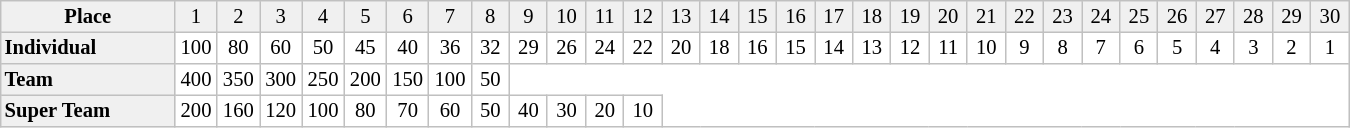<table border="1" cellpadding="2" cellspacing="0" style="border:1px solid #C0C0C0; border-collapse:collapse; font-size:86%; margin-top:1em; text-align:center" width="900">
<tr bgcolor="#F0F0F0">
<td width=145><strong>Place</strong></td>
<td width=25>1</td>
<td width=25>2</td>
<td width=25>3</td>
<td width=25>4</td>
<td width=25>5</td>
<td width=25>6</td>
<td width=25>7</td>
<td width=25>8</td>
<td width=25>9</td>
<td width=25>10</td>
<td width=25>11</td>
<td width=25>12</td>
<td width=25>13</td>
<td width=25>14</td>
<td width=25>15</td>
<td width=25>16</td>
<td width=25>17</td>
<td width=25>18</td>
<td width=25>19</td>
<td width=25>20</td>
<td width=25>21</td>
<td width=25>22</td>
<td width=25>23</td>
<td width=25>24</td>
<td width=25>25</td>
<td width=25>26</td>
<td width=25>27</td>
<td width=25>28</td>
<td width=25>29</td>
<td width=25>30</td>
</tr>
<tr>
<td bgcolor="#F0F0F0" align=left><strong>Individual</strong></td>
<td>100</td>
<td>80</td>
<td>60</td>
<td>50</td>
<td>45</td>
<td>40</td>
<td>36</td>
<td>32</td>
<td>29</td>
<td>26</td>
<td>24</td>
<td>22</td>
<td>20</td>
<td>18</td>
<td>16</td>
<td>15</td>
<td>14</td>
<td>13</td>
<td>12</td>
<td>11</td>
<td>10</td>
<td>9</td>
<td>8</td>
<td>7</td>
<td>6</td>
<td>5</td>
<td>4</td>
<td>3</td>
<td>2</td>
<td>1</td>
</tr>
<tr>
<td bgcolor="#F0F0F0" align=left><strong>Team</strong></td>
<td>400</td>
<td>350</td>
<td>300</td>
<td>250</td>
<td>200</td>
<td>150</td>
<td>100</td>
<td>50</td>
</tr>
<tr>
<td bgcolor="#F0F0F0" align=left><strong>Super Team</strong></td>
<td>200</td>
<td>160</td>
<td>120</td>
<td>100</td>
<td>80</td>
<td>70</td>
<td>60</td>
<td>50</td>
<td>40</td>
<td>30</td>
<td>20</td>
<td>10</td>
</tr>
</table>
